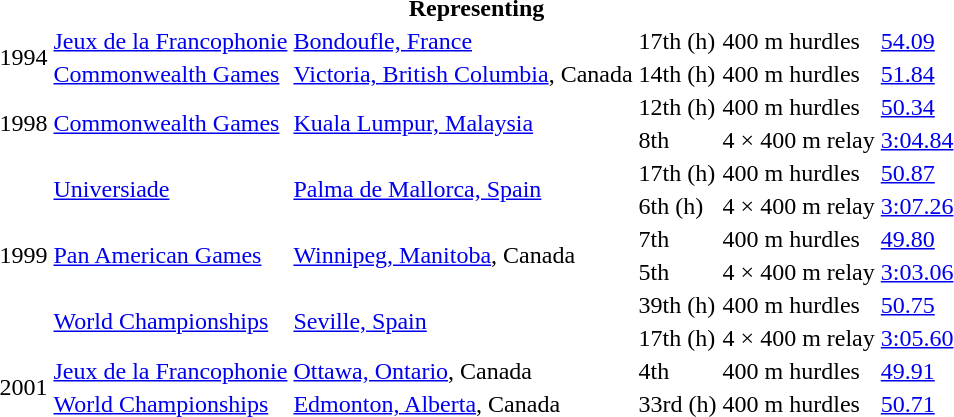<table>
<tr>
<th colspan="6">Representing </th>
</tr>
<tr>
<td rowspan=2>1994</td>
<td><a href='#'>Jeux de la Francophonie</a></td>
<td><a href='#'>Bondoufle, France</a></td>
<td>17th (h)</td>
<td>400 m hurdles</td>
<td><a href='#'>54.09</a></td>
</tr>
<tr>
<td><a href='#'>Commonwealth Games</a></td>
<td><a href='#'>Victoria, British Columbia</a>, Canada</td>
<td>14th (h)</td>
<td>400 m hurdles</td>
<td><a href='#'>51.84</a></td>
</tr>
<tr>
<td rowspan=2>1998</td>
<td rowspan=2><a href='#'>Commonwealth Games</a></td>
<td rowspan=2><a href='#'>Kuala Lumpur, Malaysia</a></td>
<td>12th (h)</td>
<td>400 m hurdles</td>
<td><a href='#'>50.34</a></td>
</tr>
<tr>
<td>8th</td>
<td>4 × 400 m relay</td>
<td><a href='#'>3:04.84</a></td>
</tr>
<tr>
<td rowspan=6>1999</td>
<td rowspan=2><a href='#'>Universiade</a></td>
<td rowspan=2><a href='#'>Palma de Mallorca, Spain</a></td>
<td>17th (h)</td>
<td>400 m hurdles</td>
<td><a href='#'>50.87</a></td>
</tr>
<tr>
<td>6th (h)</td>
<td>4 × 400 m relay</td>
<td><a href='#'>3:07.26</a></td>
</tr>
<tr>
<td rowspan=2><a href='#'>Pan American Games</a></td>
<td rowspan=2><a href='#'>Winnipeg, Manitoba</a>, Canada</td>
<td>7th</td>
<td>400 m hurdles</td>
<td><a href='#'>49.80</a></td>
</tr>
<tr>
<td>5th</td>
<td>4 × 400 m relay</td>
<td><a href='#'>3:03.06</a></td>
</tr>
<tr>
<td rowspan=2><a href='#'>World Championships</a></td>
<td rowspan=2><a href='#'>Seville, Spain</a></td>
<td>39th (h)</td>
<td>400 m hurdles</td>
<td><a href='#'>50.75</a></td>
</tr>
<tr>
<td>17th (h)</td>
<td>4 × 400 m relay</td>
<td><a href='#'>3:05.60</a></td>
</tr>
<tr>
<td rowspan=2>2001</td>
<td><a href='#'>Jeux de la Francophonie</a></td>
<td><a href='#'>Ottawa, Ontario</a>, Canada</td>
<td>4th</td>
<td>400 m hurdles</td>
<td><a href='#'>49.91</a></td>
</tr>
<tr>
<td><a href='#'>World Championships</a></td>
<td><a href='#'>Edmonton, Alberta</a>, Canada</td>
<td>33rd (h)</td>
<td>400 m hurdles</td>
<td><a href='#'>50.71</a></td>
</tr>
</table>
